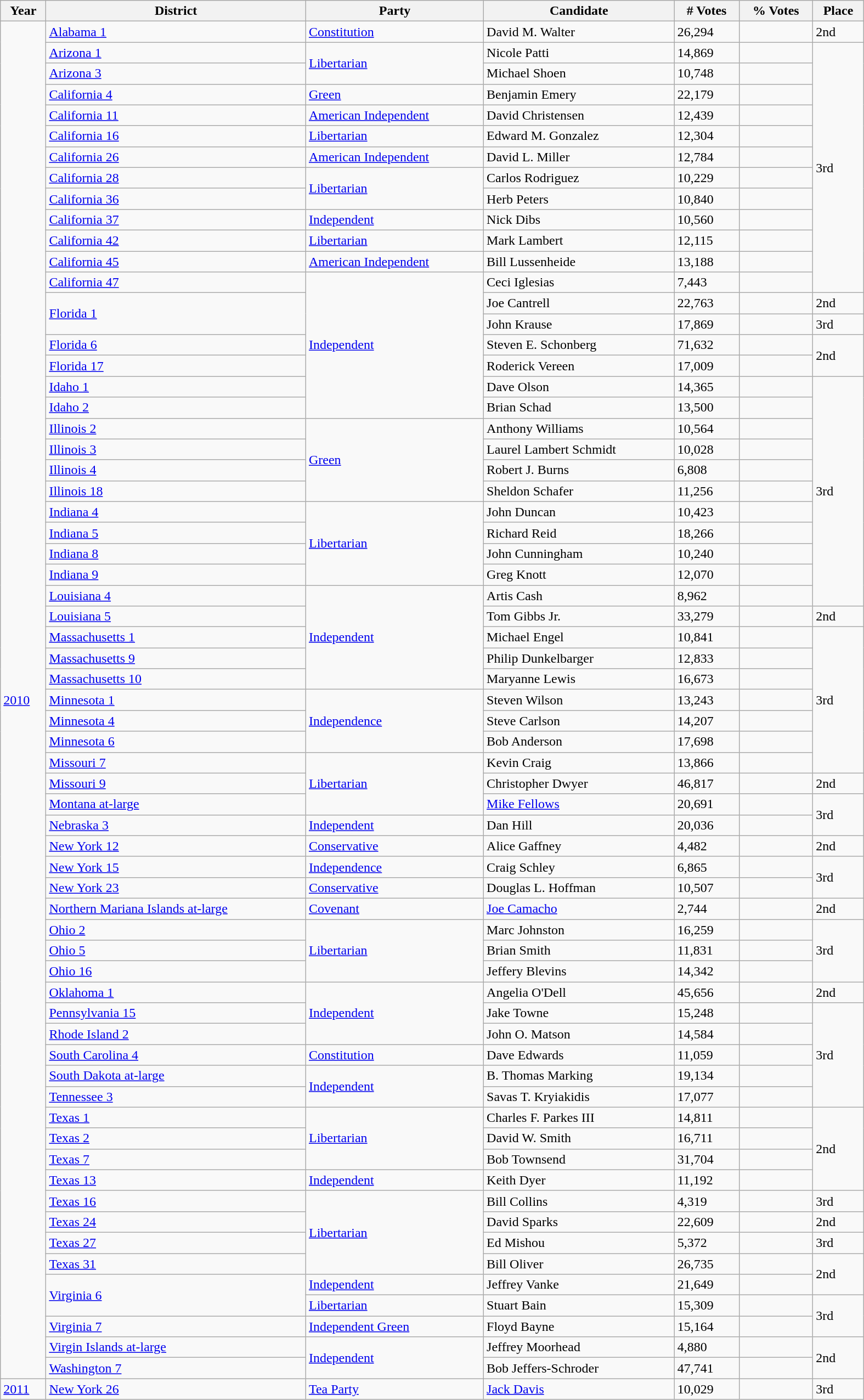<table class="wikitable sortable collapsible collapsed" style="width:1050px">
<tr>
<th>Year</th>
<th>District</th>
<th>Party</th>
<th>Candidate</th>
<th># Votes</th>
<th>% Votes</th>
<th>Place</th>
</tr>
<tr>
<td rowspan=65><a href='#'>2010</a></td>
<td><a href='#'>Alabama 1</a></td>
<td><a href='#'>Constitution</a></td>
<td>David M. Walter</td>
<td>26,294</td>
<td></td>
<td>2nd</td>
</tr>
<tr>
<td><a href='#'>Arizona 1</a></td>
<td rowspan=2><a href='#'>Libertarian</a></td>
<td>Nicole Patti</td>
<td>14,869</td>
<td></td>
<td rowspan=12>3rd</td>
</tr>
<tr>
<td><a href='#'>Arizona 3</a></td>
<td>Michael Shoen</td>
<td>10,748</td>
<td></td>
</tr>
<tr>
<td><a href='#'>California 4</a></td>
<td><a href='#'>Green</a></td>
<td>Benjamin Emery</td>
<td>22,179</td>
<td></td>
</tr>
<tr>
<td><a href='#'>California 11</a></td>
<td><a href='#'>American Independent</a></td>
<td>David Christensen</td>
<td>12,439</td>
<td></td>
</tr>
<tr>
<td><a href='#'>California 16</a></td>
<td><a href='#'>Libertarian</a></td>
<td>Edward M. Gonzalez</td>
<td>12,304</td>
<td></td>
</tr>
<tr>
<td><a href='#'>California 26</a></td>
<td><a href='#'>American Independent</a></td>
<td>David L. Miller</td>
<td>12,784</td>
<td></td>
</tr>
<tr>
<td><a href='#'>California 28</a></td>
<td rowspan=2><a href='#'>Libertarian</a></td>
<td>Carlos Rodriguez</td>
<td>10,229</td>
<td></td>
</tr>
<tr>
<td><a href='#'>California 36</a></td>
<td>Herb Peters</td>
<td>10,840</td>
<td></td>
</tr>
<tr>
<td><a href='#'>California 37</a></td>
<td><a href='#'>Independent</a></td>
<td>Nick Dibs</td>
<td>10,560</td>
<td></td>
</tr>
<tr>
<td><a href='#'>California 42</a></td>
<td><a href='#'>Libertarian</a></td>
<td>Mark Lambert</td>
<td>12,115</td>
<td></td>
</tr>
<tr>
<td><a href='#'>California 45</a></td>
<td><a href='#'>American Independent</a></td>
<td>Bill Lussenheide</td>
<td>13,188</td>
<td></td>
</tr>
<tr>
<td><a href='#'>California 47</a></td>
<td rowspan=7><a href='#'>Independent</a></td>
<td>Ceci Iglesias</td>
<td>7,443</td>
<td></td>
</tr>
<tr>
<td rowspan=2><a href='#'>Florida 1</a></td>
<td>Joe Cantrell</td>
<td>22,763</td>
<td></td>
<td>2nd</td>
</tr>
<tr>
<td>John Krause</td>
<td>17,869</td>
<td></td>
<td>3rd</td>
</tr>
<tr>
<td><a href='#'>Florida 6</a></td>
<td>Steven E. Schonberg</td>
<td>71,632</td>
<td></td>
<td rowspan=2>2nd</td>
</tr>
<tr>
<td><a href='#'>Florida 17</a></td>
<td>Roderick Vereen</td>
<td>17,009</td>
<td></td>
</tr>
<tr>
<td><a href='#'>Idaho 1</a></td>
<td>Dave Olson</td>
<td>14,365</td>
<td></td>
<td rowspan=11>3rd</td>
</tr>
<tr>
<td><a href='#'>Idaho 2</a></td>
<td>Brian Schad</td>
<td>13,500</td>
<td></td>
</tr>
<tr>
<td><a href='#'>Illinois 2</a></td>
<td rowspan=4><a href='#'>Green</a></td>
<td>Anthony Williams</td>
<td>10,564</td>
<td></td>
</tr>
<tr>
<td><a href='#'>Illinois 3</a></td>
<td>Laurel Lambert Schmidt</td>
<td>10,028</td>
<td></td>
</tr>
<tr>
<td><a href='#'>Illinois 4</a></td>
<td>Robert J. Burns</td>
<td>6,808</td>
<td></td>
</tr>
<tr>
<td><a href='#'>Illinois 18</a></td>
<td>Sheldon Schafer</td>
<td>11,256</td>
<td></td>
</tr>
<tr>
<td><a href='#'>Indiana 4</a></td>
<td rowspan=4><a href='#'>Libertarian</a></td>
<td>John Duncan</td>
<td>10,423</td>
<td></td>
</tr>
<tr>
<td><a href='#'>Indiana 5</a></td>
<td>Richard Reid</td>
<td>18,266</td>
<td></td>
</tr>
<tr>
<td><a href='#'>Indiana 8</a></td>
<td>John Cunningham</td>
<td>10,240</td>
<td></td>
</tr>
<tr>
<td><a href='#'>Indiana 9</a></td>
<td>Greg Knott</td>
<td>12,070</td>
<td></td>
</tr>
<tr>
<td><a href='#'>Louisiana 4</a></td>
<td rowspan=5><a href='#'>Independent</a></td>
<td>Artis Cash</td>
<td>8,962</td>
<td></td>
</tr>
<tr>
<td><a href='#'>Louisiana 5</a></td>
<td>Tom Gibbs Jr.</td>
<td>33,279</td>
<td></td>
<td>2nd</td>
</tr>
<tr>
<td><a href='#'>Massachusetts 1</a></td>
<td>Michael Engel</td>
<td>10,841</td>
<td></td>
<td rowspan=7>3rd</td>
</tr>
<tr>
<td><a href='#'>Massachusetts 9</a></td>
<td>Philip Dunkelbarger</td>
<td>12,833</td>
<td></td>
</tr>
<tr>
<td><a href='#'>Massachusetts 10</a></td>
<td>Maryanne Lewis</td>
<td>16,673</td>
<td></td>
</tr>
<tr>
<td><a href='#'>Minnesota 1</a></td>
<td rowspan=3><a href='#'>Independence</a></td>
<td>Steven Wilson</td>
<td>13,243</td>
<td></td>
</tr>
<tr>
<td><a href='#'>Minnesota 4</a></td>
<td>Steve Carlson</td>
<td>14,207</td>
<td></td>
</tr>
<tr>
<td><a href='#'>Minnesota 6</a></td>
<td>Bob Anderson</td>
<td>17,698</td>
<td></td>
</tr>
<tr>
<td><a href='#'>Missouri 7</a></td>
<td rowspan=3><a href='#'>Libertarian</a></td>
<td>Kevin Craig</td>
<td>13,866</td>
<td></td>
</tr>
<tr>
<td><a href='#'>Missouri 9</a></td>
<td>Christopher Dwyer</td>
<td>46,817</td>
<td></td>
<td>2nd</td>
</tr>
<tr>
<td><a href='#'>Montana at-large</a></td>
<td><a href='#'>Mike Fellows</a></td>
<td>20,691</td>
<td></td>
<td rowspan=2>3rd</td>
</tr>
<tr>
<td><a href='#'>Nebraska 3</a></td>
<td><a href='#'>Independent</a></td>
<td>Dan Hill</td>
<td>20,036</td>
<td></td>
</tr>
<tr>
<td><a href='#'>New York 12</a></td>
<td><a href='#'>Conservative</a></td>
<td>Alice Gaffney</td>
<td>4,482</td>
<td></td>
<td>2nd</td>
</tr>
<tr>
<td><a href='#'>New York 15</a></td>
<td><a href='#'>Independence</a></td>
<td>Craig Schley</td>
<td>6,865</td>
<td></td>
<td rowspan=2>3rd</td>
</tr>
<tr>
<td><a href='#'>New York 23</a></td>
<td><a href='#'>Conservative</a></td>
<td>Douglas L. Hoffman</td>
<td>10,507</td>
<td></td>
</tr>
<tr>
<td><a href='#'>Northern Mariana Islands at-large</a></td>
<td><a href='#'>Covenant</a></td>
<td><a href='#'>Joe Camacho</a></td>
<td>2,744</td>
<td></td>
<td>2nd</td>
</tr>
<tr>
<td><a href='#'>Ohio 2</a></td>
<td rowspan=3><a href='#'>Libertarian</a></td>
<td>Marc Johnston</td>
<td>16,259</td>
<td></td>
<td rowspan=3>3rd</td>
</tr>
<tr>
<td><a href='#'>Ohio 5</a></td>
<td>Brian Smith</td>
<td>11,831</td>
<td></td>
</tr>
<tr>
<td><a href='#'>Ohio 16</a></td>
<td>Jeffery Blevins</td>
<td>14,342</td>
<td></td>
</tr>
<tr>
<td><a href='#'>Oklahoma 1</a></td>
<td rowspan=3><a href='#'>Independent</a></td>
<td>Angelia O'Dell</td>
<td>45,656</td>
<td></td>
<td>2nd</td>
</tr>
<tr>
<td><a href='#'>Pennsylvania 15</a></td>
<td>Jake Towne</td>
<td>15,248</td>
<td></td>
<td rowspan=5>3rd</td>
</tr>
<tr>
<td><a href='#'>Rhode Island 2</a></td>
<td>John O. Matson</td>
<td>14,584</td>
<td></td>
</tr>
<tr>
<td><a href='#'>South Carolina 4</a></td>
<td><a href='#'>Constitution</a></td>
<td>Dave Edwards</td>
<td>11,059</td>
<td></td>
</tr>
<tr>
<td><a href='#'>South Dakota at-large</a></td>
<td rowspan=2><a href='#'>Independent</a></td>
<td>B. Thomas Marking</td>
<td>19,134</td>
<td></td>
</tr>
<tr>
<td><a href='#'>Tennessee 3</a></td>
<td>Savas T. Kryiakidis</td>
<td>17,077</td>
<td></td>
</tr>
<tr>
<td><a href='#'>Texas 1</a></td>
<td rowspan=3><a href='#'>Libertarian</a></td>
<td>Charles F. Parkes III</td>
<td>14,811</td>
<td></td>
<td rowspan=4>2nd</td>
</tr>
<tr>
<td><a href='#'>Texas 2</a></td>
<td>David W. Smith</td>
<td>16,711</td>
<td></td>
</tr>
<tr>
<td><a href='#'>Texas 7</a></td>
<td>Bob Townsend</td>
<td>31,704</td>
<td></td>
</tr>
<tr>
<td><a href='#'>Texas 13</a></td>
<td><a href='#'>Independent</a></td>
<td>Keith Dyer</td>
<td>11,192</td>
<td></td>
</tr>
<tr>
<td><a href='#'>Texas 16</a></td>
<td rowspan=4><a href='#'>Libertarian</a></td>
<td>Bill Collins</td>
<td>4,319</td>
<td></td>
<td>3rd</td>
</tr>
<tr>
<td><a href='#'>Texas 24</a></td>
<td>David Sparks</td>
<td>22,609</td>
<td></td>
<td>2nd</td>
</tr>
<tr>
<td><a href='#'>Texas 27</a></td>
<td>Ed Mishou</td>
<td>5,372</td>
<td></td>
<td>3rd</td>
</tr>
<tr>
<td><a href='#'>Texas 31</a></td>
<td>Bill Oliver</td>
<td>26,735</td>
<td></td>
<td rowspan=2>2nd</td>
</tr>
<tr>
<td rowspan=2><a href='#'>Virginia 6</a></td>
<td><a href='#'>Independent</a></td>
<td>Jeffrey Vanke</td>
<td>21,649</td>
<td></td>
</tr>
<tr>
<td><a href='#'>Libertarian</a></td>
<td>Stuart Bain</td>
<td>15,309</td>
<td></td>
<td rowspan=2>3rd</td>
</tr>
<tr>
<td><a href='#'>Virginia 7</a></td>
<td><a href='#'>Independent Green</a></td>
<td>Floyd Bayne</td>
<td>15,164</td>
<td></td>
</tr>
<tr>
<td><a href='#'>Virgin Islands at-large</a></td>
<td rowspan=2><a href='#'>Independent</a></td>
<td>Jeffrey Moorhead</td>
<td>4,880</td>
<td></td>
<td rowspan=2>2nd</td>
</tr>
<tr>
<td><a href='#'>Washington 7</a></td>
<td>Bob Jeffers-Schroder</td>
<td>47,741</td>
<td></td>
</tr>
<tr>
<td><a href='#'>2011</a></td>
<td><a href='#'>New York 26</a></td>
<td><a href='#'>Tea Party</a></td>
<td><a href='#'>Jack Davis</a></td>
<td>10,029</td>
<td></td>
<td>3rd</td>
</tr>
</table>
